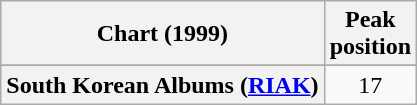<table class="wikitable plainrowheaders sortable" style="text-align:center;">
<tr>
<th>Chart (1999)</th>
<th>Peak<br>position</th>
</tr>
<tr>
</tr>
<tr>
<th scope="row">South Korean Albums (<a href='#'>RIAK</a>)</th>
<td>17</td>
</tr>
</table>
